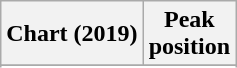<table class="wikitable sortable plainrowheaders" style="text-align:center">
<tr>
<th scope="col">Chart (2019)</th>
<th scope="col">Peak<br>position</th>
</tr>
<tr>
</tr>
<tr>
</tr>
<tr>
</tr>
<tr>
</tr>
<tr>
</tr>
</table>
